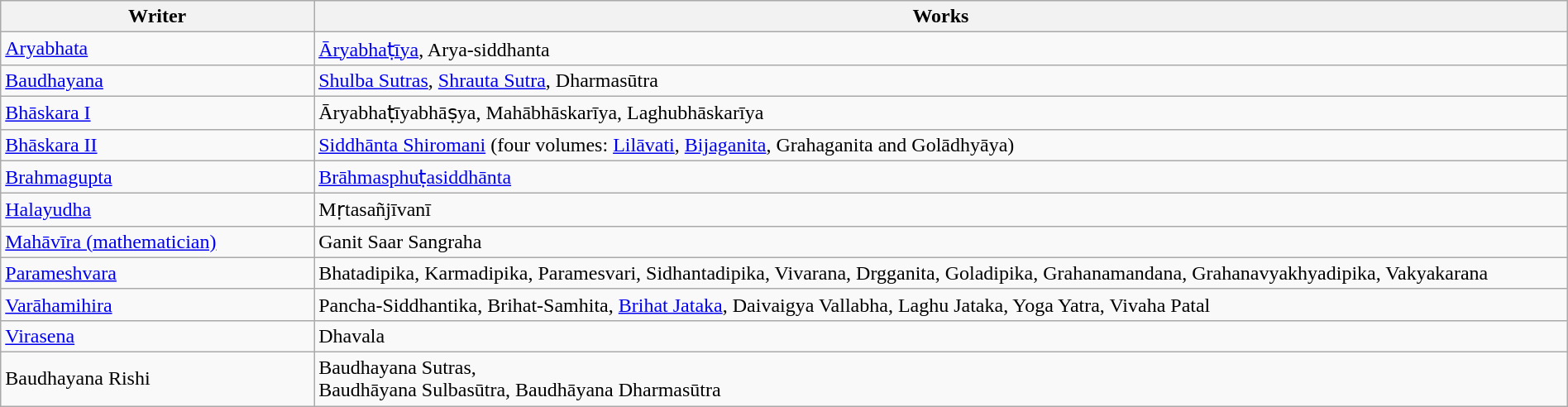<table class="wikitable sortable" width=100%>
<tr>
<th width=20%>Writer</th>
<th width=80%>Works</th>
</tr>
<tr>
<td><a href='#'>Aryabhata</a></td>
<td><a href='#'>Āryabhaṭīya</a>, Arya-siddhanta</td>
</tr>
<tr>
<td><a href='#'>Baudhayana</a></td>
<td><a href='#'>Shulba Sutras</a>, <a href='#'>Shrauta Sutra</a>, Dharmasūtra</td>
</tr>
<tr>
<td><a href='#'>Bhāskara I</a></td>
<td>Āryabhaṭīyabhāṣya, Mahābhāskarīya, Laghubhāskarīya</td>
</tr>
<tr>
<td><a href='#'>Bhāskara II</a></td>
<td><a href='#'>Siddhānta Shiromani</a> (four volumes: <a href='#'>Lilāvati</a>, <a href='#'>Bijaganita</a>, Grahaganita and Golādhyāya)</td>
</tr>
<tr>
<td><a href='#'>Brahmagupta</a></td>
<td><a href='#'>Brāhmasphuṭasiddhānta</a></td>
</tr>
<tr>
<td><a href='#'>Halayudha</a></td>
<td>Mṛtasañjīvanī</td>
</tr>
<tr>
<td><a href='#'>Mahāvīra (mathematician)</a></td>
<td>Ganit Saar Sangraha</td>
</tr>
<tr>
<td><a href='#'>Parameshvara</a></td>
<td>Bhatadipika, Karmadipika, Paramesvari, Sidhantadipika, Vivarana, Drgganita, Goladipika, Grahanamandana, Grahanavyakhyadipika, Vakyakarana</td>
</tr>
<tr>
<td><a href='#'>Varāhamihira</a></td>
<td>Pancha-Siddhantika, Brihat-Samhita, <a href='#'>Brihat Jataka</a>, Daivaigya Vallabha, Laghu Jataka, Yoga Yatra, Vivaha Patal</td>
</tr>
<tr>
<td><a href='#'>Virasena</a></td>
<td>Dhavala</td>
</tr>
<tr>
<td>Baudhayana Rishi</td>
<td>Baudhayana Sutras,<br>Baudhāyana Sulbasūtra,
Baudhāyana Dharmasūtra</td>
</tr>
</table>
